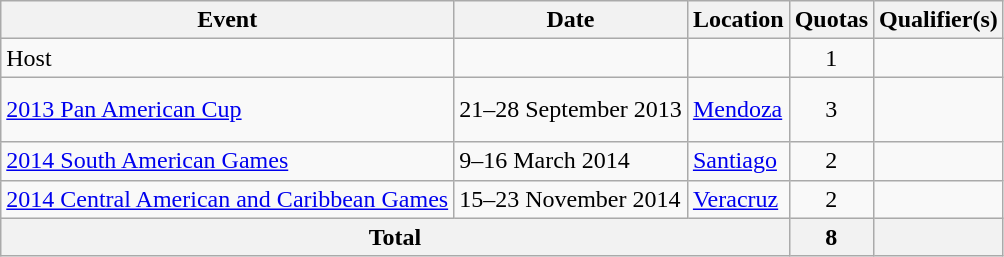<table class="wikitable">
<tr>
<th>Event</th>
<th>Date</th>
<th>Location</th>
<th>Quotas</th>
<th>Qualifier(s)</th>
</tr>
<tr>
<td>Host</td>
<td></td>
<td></td>
<td align=center>1</td>
<td></td>
</tr>
<tr>
<td><a href='#'>2013 Pan American Cup</a></td>
<td>21–28 September 2013</td>
<td> <a href='#'>Mendoza</a></td>
<td align=center>3</td>
<td><br><br></td>
</tr>
<tr>
<td><a href='#'>2014 South American Games</a></td>
<td>9–16 March 2014</td>
<td> <a href='#'>Santiago</a></td>
<td align=center>2</td>
<td><br></td>
</tr>
<tr>
<td><a href='#'>2014 Central American and Caribbean Games</a></td>
<td>15–23 November 2014</td>
<td> <a href='#'>Veracruz</a></td>
<td align=center>2</td>
<td><br></td>
</tr>
<tr>
<th colspan=3>Total</th>
<th>8</th>
<th></th>
</tr>
</table>
